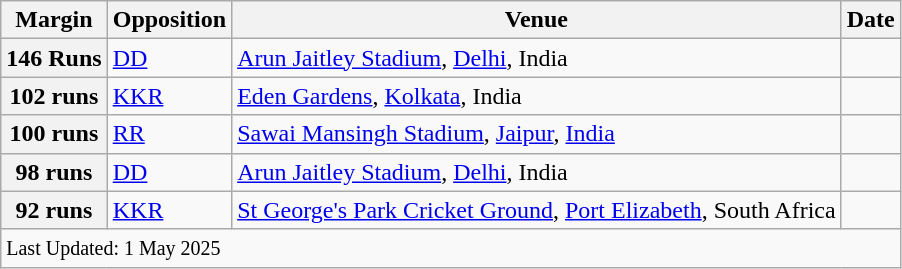<table class="wikitable">
<tr>
<th>Margin</th>
<th>Opposition</th>
<th>Venue</th>
<th>Date</th>
</tr>
<tr>
<th scope=row style=text-align:center;>146 Runs</th>
<td><a href='#'>DD</a></td>
<td><a href='#'>Arun Jaitley Stadium</a>, <a href='#'>Delhi</a>, India</td>
<td></td>
</tr>
<tr>
<th scope=row style=text-align:center;>102 runs</th>
<td><a href='#'>KKR</a></td>
<td><a href='#'>Eden Gardens</a>, <a href='#'>Kolkata</a>, India</td>
<td></td>
</tr>
<tr>
<th scope=row style=text-align:center;>100 runs</th>
<td><a href='#'>RR</a></td>
<td><a href='#'>Sawai Mansingh Stadium</a>, <a href='#'>Jaipur</a>, <a href='#'>India</a></td>
<td></td>
</tr>
<tr>
<th scope=row style=text-align:center;>98 runs</th>
<td><a href='#'>DD</a></td>
<td><a href='#'>Arun Jaitley Stadium</a>, <a href='#'>Delhi</a>, India</td>
<td></td>
</tr>
<tr>
<th scope=row style=text-align:center;>92 runs</th>
<td><a href='#'>KKR</a></td>
<td><a href='#'>St George's Park Cricket Ground</a>, <a href='#'>Port Elizabeth</a>, South Africa</td>
<td></td>
</tr>
<tr class=sortbottom>
<td colspan=4><small>Last Updated: 1 May 2025</small></td>
</tr>
</table>
